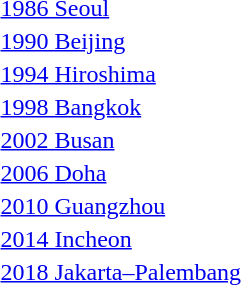<table>
<tr>
<td><a href='#'>1986 Seoul</a></td>
<td></td>
<td></td>
<td></td>
</tr>
<tr>
<td><a href='#'>1990 Beijing</a></td>
<td></td>
<td></td>
<td></td>
</tr>
<tr>
<td><a href='#'>1994 Hiroshima</a></td>
<td></td>
<td></td>
<td></td>
</tr>
<tr>
<td><a href='#'>1998 Bangkok</a></td>
<td></td>
<td></td>
<td></td>
</tr>
<tr>
<td><a href='#'>2002 Busan</a></td>
<td></td>
<td></td>
<td></td>
</tr>
<tr>
<td><a href='#'>2006 Doha</a></td>
<td></td>
<td></td>
<td></td>
</tr>
<tr>
<td><a href='#'>2010 Guangzhou</a></td>
<td></td>
<td></td>
<td></td>
</tr>
<tr>
<td><a href='#'>2014 Incheon</a></td>
<td></td>
<td></td>
<td></td>
</tr>
<tr>
<td><a href='#'>2018 Jakarta–Palembang</a></td>
<td></td>
<td></td>
<td></td>
</tr>
</table>
